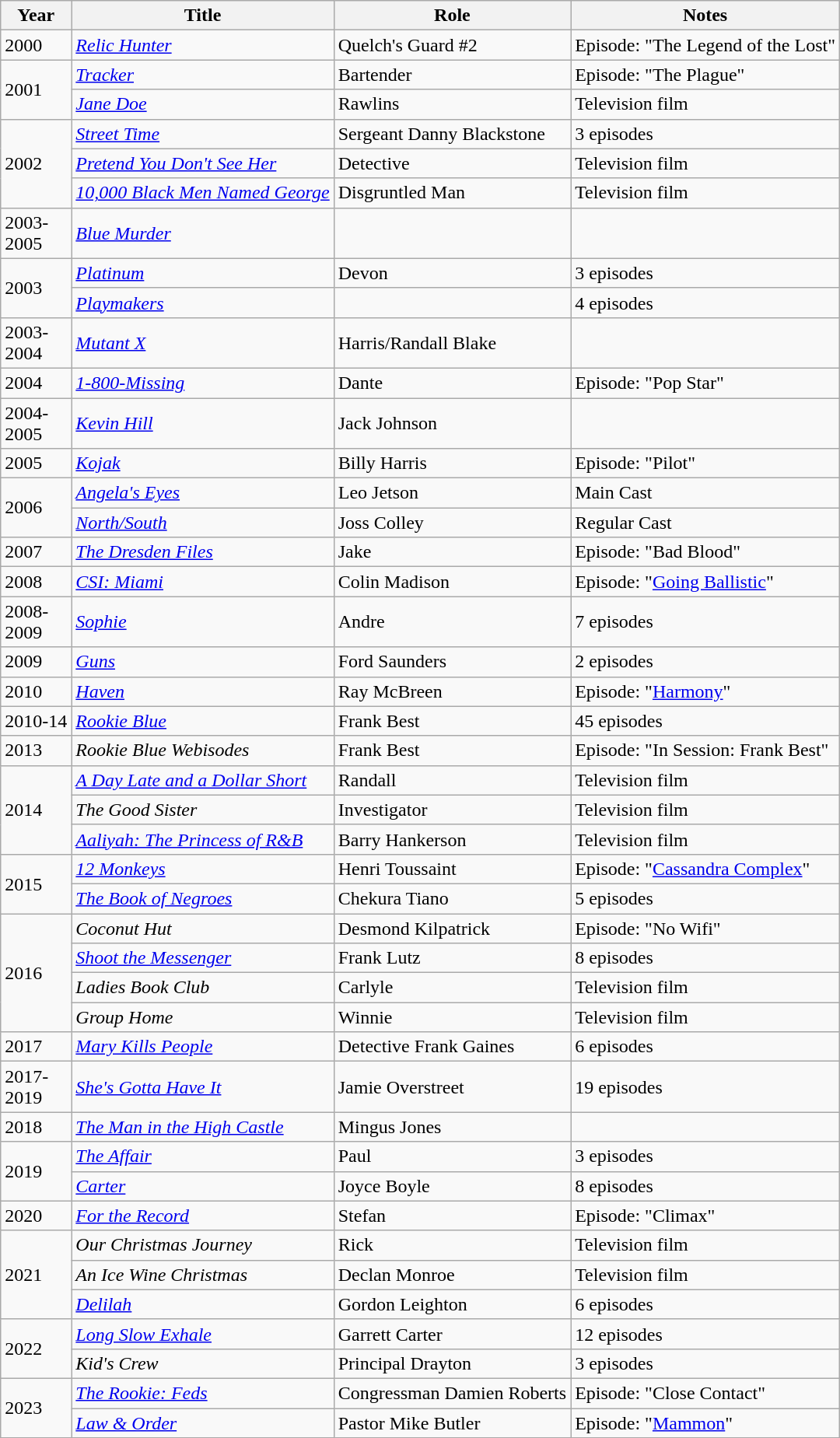<table class="wikitable sortable">
<tr>
<th scope="col">Year</th>
<th scope="col">Title</th>
<th scope="col">Role</th>
<th scope="col" class="unsortable">Notes</th>
</tr>
<tr>
<td>2000</td>
<td><em><a href='#'>Relic Hunter</a></em></td>
<td>Quelch's Guard #2</td>
<td>Episode: "The Legend of the Lost"</td>
</tr>
<tr>
<td rowspan="2">2001</td>
<td><em><a href='#'>Tracker</a></em></td>
<td>Bartender</td>
<td>Episode: "The Plague"</td>
</tr>
<tr>
<td><em><a href='#'>Jane Doe</a></em></td>
<td>Rawlins</td>
<td>Television film</td>
</tr>
<tr>
<td rowspan="3">2002</td>
<td><em><a href='#'>Street Time</a></em></td>
<td>Sergeant Danny Blackstone</td>
<td>3 episodes</td>
</tr>
<tr>
<td><em><a href='#'>Pretend You Don't See Her</a></em></td>
<td>Detective</td>
<td>Television film</td>
</tr>
<tr>
<td><em><a href='#'>10,000 Black Men Named George</a></em></td>
<td>Disgruntled Man</td>
<td>Television film</td>
</tr>
<tr>
<td>2003-<br>2005</td>
<td><em><a href='#'>Blue Murder</a></em></td>
<td></td>
<td></td>
</tr>
<tr>
<td rowspan="2">2003</td>
<td><em><a href='#'>Platinum</a></em></td>
<td>Devon</td>
<td>3 episodes</td>
</tr>
<tr>
<td><em><a href='#'>Playmakers</a></em></td>
<td></td>
<td>4 episodes</td>
</tr>
<tr>
<td>2003-<br>2004</td>
<td><em><a href='#'>Mutant X</a></em></td>
<td>Harris/Randall Blake</td>
<td></td>
</tr>
<tr>
<td>2004</td>
<td><em><a href='#'>1-800-Missing</a></em></td>
<td>Dante</td>
<td>Episode: "Pop Star"</td>
</tr>
<tr>
<td>2004-<br>2005</td>
<td><em><a href='#'>Kevin Hill</a></em></td>
<td>Jack Johnson</td>
<td></td>
</tr>
<tr>
<td>2005</td>
<td><em><a href='#'>Kojak</a></em></td>
<td>Billy Harris</td>
<td>Episode: "Pilot"</td>
</tr>
<tr>
<td rowspan="2">2006</td>
<td><em><a href='#'>Angela's Eyes</a></em></td>
<td>Leo Jetson</td>
<td>Main Cast</td>
</tr>
<tr>
<td><em><a href='#'>North/South</a></em></td>
<td>Joss Colley</td>
<td>Regular Cast</td>
</tr>
<tr>
<td>2007</td>
<td data-sort-value="Dresden Files, The"><em><a href='#'>The Dresden Files</a></em></td>
<td>Jake</td>
<td>Episode: "Bad Blood"</td>
</tr>
<tr>
<td>2008</td>
<td><em><a href='#'>CSI: Miami</a></em></td>
<td>Colin Madison</td>
<td>Episode: "<a href='#'>Going Ballistic</a>"</td>
</tr>
<tr>
<td>2008-<br>2009</td>
<td><em><a href='#'>Sophie</a></em></td>
<td>Andre</td>
<td>7 episodes</td>
</tr>
<tr>
<td>2009</td>
<td><em><a href='#'>Guns</a></em></td>
<td>Ford Saunders</td>
<td>2 episodes</td>
</tr>
<tr>
<td>2010</td>
<td><em><a href='#'>Haven</a></em></td>
<td>Ray McBreen</td>
<td>Episode: "<a href='#'>Harmony</a>"</td>
</tr>
<tr>
<td>2010-14</td>
<td><em><a href='#'>Rookie Blue</a></em></td>
<td>Frank Best</td>
<td>45 episodes</td>
</tr>
<tr>
<td>2013</td>
<td><em>Rookie Blue Webisodes</em></td>
<td>Frank Best</td>
<td>Episode: "In Session: Frank Best"</td>
</tr>
<tr>
<td rowspan="3">2014</td>
<td data-sort-value="Day Late and a Dollar Short, A"><em><a href='#'>A Day Late and a Dollar Short</a></em></td>
<td>Randall</td>
<td>Television film</td>
</tr>
<tr>
<td data-sort-value="Good Sister, The"><em>The Good Sister</em></td>
<td>Investigator</td>
<td>Television film</td>
</tr>
<tr>
<td><em><a href='#'>Aaliyah: The Princess of R&B</a></em></td>
<td>Barry Hankerson</td>
<td>Television film</td>
</tr>
<tr>
<td rowspan="2">2015</td>
<td><em><a href='#'>12 Monkeys</a></em></td>
<td>Henri Toussaint</td>
<td>Episode: "<a href='#'>Cassandra Complex</a>"</td>
</tr>
<tr>
<td data-sort-value="Book of Negroes, The"><em><a href='#'>The Book of Negroes</a></em></td>
<td>Chekura Tiano</td>
<td>5 episodes</td>
</tr>
<tr>
<td rowspan="4">2016</td>
<td><em>Coconut Hut</em></td>
<td>Desmond Kilpatrick</td>
<td>Episode: "No Wifi"</td>
</tr>
<tr>
<td><em><a href='#'>Shoot the Messenger</a></em></td>
<td>Frank Lutz</td>
<td>8 episodes</td>
</tr>
<tr>
<td><em>Ladies Book Club</em></td>
<td>Carlyle</td>
<td>Television film</td>
</tr>
<tr>
<td><em>Group Home</em></td>
<td>Winnie</td>
<td>Television film</td>
</tr>
<tr>
<td>2017</td>
<td><em><a href='#'>Mary Kills People</a></em></td>
<td>Detective Frank Gaines</td>
<td>6 episodes</td>
</tr>
<tr>
<td>2017-<br>2019</td>
<td><em><a href='#'>She's Gotta Have It</a></em></td>
<td>Jamie Overstreet</td>
<td>19 episodes</td>
</tr>
<tr>
<td>2018</td>
<td data-sort-value="Man in the High Castle, The"><em><a href='#'>The Man in the High Castle</a></em></td>
<td>Mingus Jones</td>
<td></td>
</tr>
<tr>
<td rowspan="2">2019</td>
<td data-sort-value="Affair, The"><em><a href='#'>The Affair</a></em></td>
<td>Paul</td>
<td>3 episodes</td>
</tr>
<tr>
<td><em><a href='#'>Carter</a></em></td>
<td>Joyce Boyle</td>
<td>8 episodes</td>
</tr>
<tr>
<td>2020</td>
<td><em><a href='#'>For the Record</a></em></td>
<td>Stefan</td>
<td>Episode: "Climax"</td>
</tr>
<tr>
<td rowspan="3">2021</td>
<td><em>Our Christmas Journey</em></td>
<td>Rick</td>
<td>Television film</td>
</tr>
<tr>
<td><em>An Ice Wine Christmas</em></td>
<td>Declan Monroe</td>
<td>Television film</td>
</tr>
<tr>
<td><em><a href='#'>Delilah</a></em></td>
<td>Gordon Leighton</td>
<td>6 episodes</td>
</tr>
<tr>
<td rowspan="2">2022</td>
<td><em><a href='#'>Long Slow Exhale</a></em></td>
<td>Garrett Carter</td>
<td>12 episodes</td>
</tr>
<tr>
<td><em>Kid's Crew</em></td>
<td>Principal Drayton</td>
<td>3 episodes</td>
</tr>
<tr>
<td rowspan="2">2023</td>
<td data-sort-value="Rookie: Feds, The"><em><a href='#'>The Rookie: Feds</a></em></td>
<td>Congressman Damien Roberts</td>
<td>Episode: "Close Contact"</td>
</tr>
<tr>
<td><em><a href='#'>Law & Order</a></em></td>
<td>Pastor Mike Butler</td>
<td>Episode: "<a href='#'>Mammon</a>"</td>
</tr>
</table>
